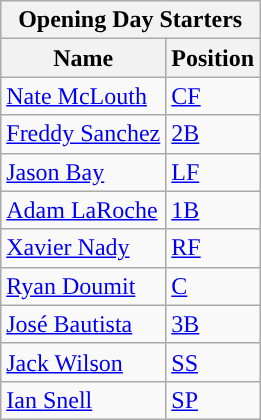<table class="wikitable" style="text-align:left">
<tr>
<th colspan="2">Opening Day Starters</th>
</tr>
<tr>
<th>Name</th>
<th>Position</th>
</tr>
<tr>
<td><a href='#'>Nate McLouth</a></td>
<td><a href='#'>CF</a></td>
</tr>
<tr>
<td><a href='#'>Freddy Sanchez</a></td>
<td><a href='#'>2B</a></td>
</tr>
<tr>
<td><a href='#'>Jason Bay</a></td>
<td><a href='#'>LF</a></td>
</tr>
<tr>
<td><a href='#'>Adam LaRoche</a></td>
<td><a href='#'>1B</a></td>
</tr>
<tr>
<td><a href='#'>Xavier Nady</a></td>
<td><a href='#'>RF</a></td>
</tr>
<tr>
<td><a href='#'>Ryan Doumit</a></td>
<td><a href='#'>C</a></td>
</tr>
<tr>
<td><a href='#'>José Bautista</a></td>
<td><a href='#'>3B</a></td>
</tr>
<tr>
<td><a href='#'>Jack Wilson</a></td>
<td><a href='#'>SS</a></td>
</tr>
<tr>
<td><a href='#'>Ian Snell</a></td>
<td><a href='#'>SP</a></td>
</tr>
</table>
